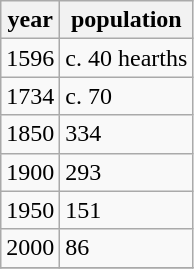<table class="wikitable">
<tr>
<th>year</th>
<th>population</th>
</tr>
<tr>
<td>1596</td>
<td>c. 40 hearths</td>
</tr>
<tr>
<td>1734</td>
<td>c. 70</td>
</tr>
<tr>
<td>1850</td>
<td>334</td>
</tr>
<tr>
<td>1900</td>
<td>293</td>
</tr>
<tr>
<td>1950</td>
<td>151</td>
</tr>
<tr>
<td>2000</td>
<td>86</td>
</tr>
<tr>
</tr>
</table>
